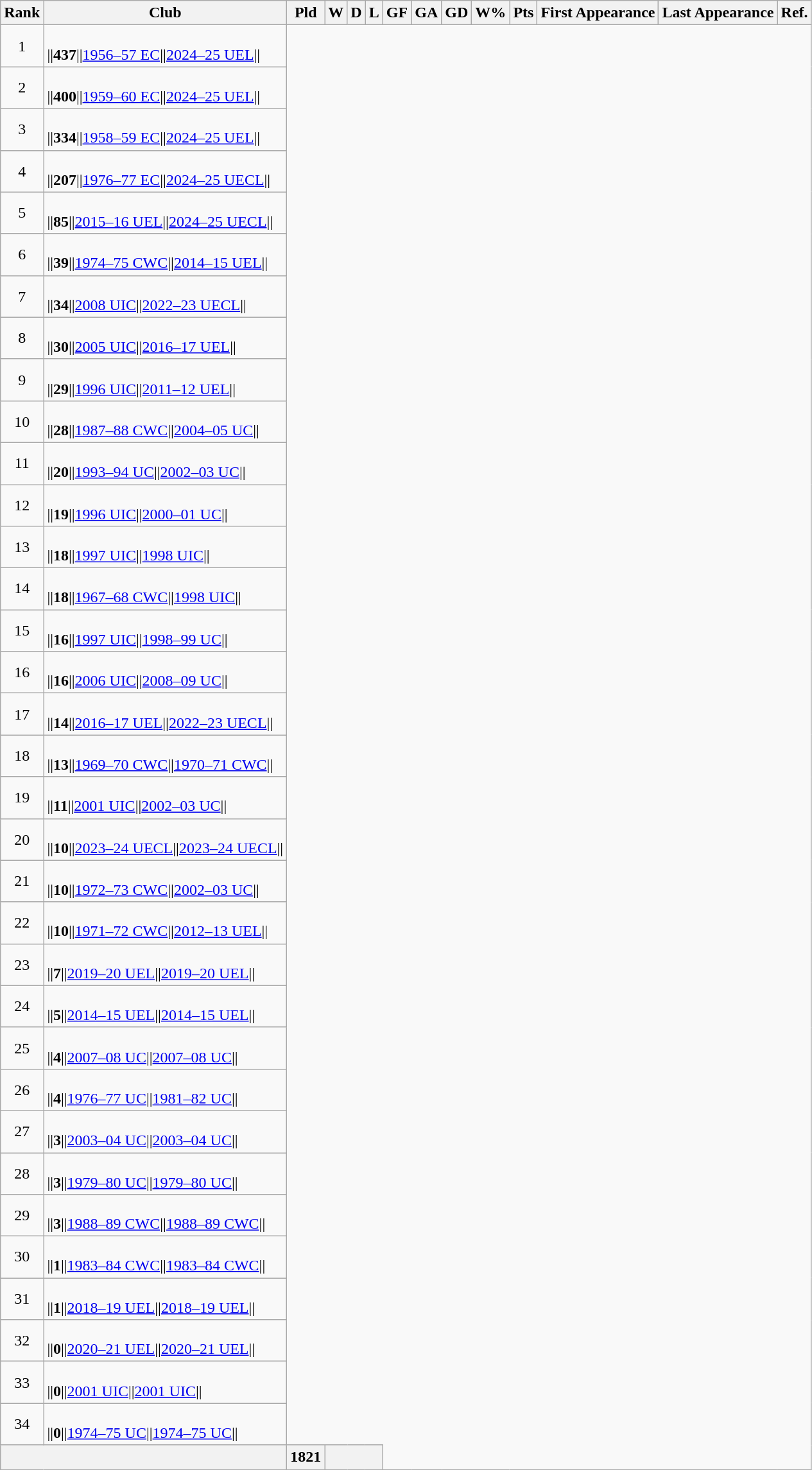<table class="wikitable sortable" style="text-align: center;">
<tr>
<th>Rank</th>
<th>Club</th>
<th>Pld</th>
<th>W</th>
<th>D</th>
<th>L</th>
<th>GF</th>
<th>GA</th>
<th>GD</th>
<th>W%</th>
<th>Pts</th>
<th>First Appearance</th>
<th>Last Appearance</th>
<th>Ref.</th>
</tr>
<tr>
<td>1</td>
<td align=left><br>||<strong>437</strong>||<a href='#'>1956–57 EC</a>||<a href='#'>2024–25 UEL</a>||</td>
</tr>
<tr>
<td>2</td>
<td align=left><br>||<strong>400</strong>||<a href='#'>1959–60 EC</a>||<a href='#'>2024–25 UEL</a>||</td>
</tr>
<tr>
<td>3</td>
<td align=left><br>||<strong>334</strong>||<a href='#'>1958–59 EC</a>||<a href='#'>2024–25 UEL</a>||</td>
</tr>
<tr>
<td>4</td>
<td align=left><br>||<strong>207</strong>||<a href='#'>1976–77 EC</a>||<a href='#'>2024–25 UECL</a>||</td>
</tr>
<tr>
<td>5</td>
<td align=left><br>||<strong>85</strong>||<a href='#'>2015–16 UEL</a>||<a href='#'>2024–25 UECL</a>||</td>
</tr>
<tr>
<td>6</td>
<td align=left><br>||<strong>39</strong>||<a href='#'>1974–75 CWC</a>||<a href='#'>2014–15 UEL</a>||</td>
</tr>
<tr>
<td>7</td>
<td align=left><br>||<strong>34</strong>||<a href='#'>2008 UIC</a>||<a href='#'>2022–23 UECL</a>||</td>
</tr>
<tr>
<td>8</td>
<td align=left><br>||<strong>30</strong>||<a href='#'>2005 UIC</a>||<a href='#'>2016–17 UEL</a>||</td>
</tr>
<tr>
<td>9</td>
<td align=left><br>||<strong>29</strong>||<a href='#'>1996 UIC</a>||<a href='#'>2011–12 UEL</a>||</td>
</tr>
<tr>
<td>10</td>
<td align=left><br>||<strong>28</strong>||<a href='#'>1987–88 CWC</a>||<a href='#'>2004–05 UC</a>||</td>
</tr>
<tr>
<td>11</td>
<td align=left><br>||<strong>20</strong>||<a href='#'>1993–94 UC</a>||<a href='#'>2002–03 UC</a>||</td>
</tr>
<tr>
<td>12</td>
<td align=left><br>||<strong>19</strong>||<a href='#'>1996 UIC</a>||<a href='#'>2000–01 UC</a>||</td>
</tr>
<tr>
<td>13</td>
<td align=left><br>||<strong>18</strong>||<a href='#'>1997 UIC</a>||<a href='#'>1998 UIC</a>||</td>
</tr>
<tr>
<td>14</td>
<td align=left><br>||<strong>18</strong>||<a href='#'>1967–68 CWC</a>||<a href='#'>1998 UIC</a>||</td>
</tr>
<tr>
<td>15</td>
<td align=left><br>||<strong>16</strong>||<a href='#'>1997 UIC</a>||<a href='#'>1998–99 UC</a>||</td>
</tr>
<tr>
<td>16</td>
<td align=left><br>||<strong>16</strong>||<a href='#'>2006 UIC</a>||<a href='#'>2008–09 UC</a>||</td>
</tr>
<tr>
<td>17</td>
<td align=left><br>||<strong>14</strong>||<a href='#'>2016–17 UEL</a>||<a href='#'>2022–23 UECL</a>||</td>
</tr>
<tr>
<td>18</td>
<td align=left><br>||<strong>13</strong>||<a href='#'>1969–70 CWC</a>||<a href='#'>1970–71 CWC</a>||</td>
</tr>
<tr>
<td>19</td>
<td align=left><br>||<strong>11</strong>||<a href='#'>2001 UIC</a>||<a href='#'>2002–03 UC</a>||</td>
</tr>
<tr>
<td>20</td>
<td align=left><br>||<strong>10</strong>||<a href='#'>2023–24 UECL</a>||<a href='#'>2023–24 UECL</a>||</td>
</tr>
<tr>
<td>21</td>
<td align=left><br>||<strong>10</strong>||<a href='#'>1972–73 CWC</a>||<a href='#'>2002–03 UC</a>||</td>
</tr>
<tr>
<td>22</td>
<td align=left><br>||<strong>10</strong>||<a href='#'>1971–72 CWC</a>||<a href='#'>2012–13 UEL</a>||</td>
</tr>
<tr>
<td>23</td>
<td align=left><br>||<strong>7</strong>||<a href='#'>2019–20 UEL</a>||<a href='#'>2019–20 UEL</a>||</td>
</tr>
<tr>
<td>24</td>
<td align=left><br>||<strong>5</strong>||<a href='#'>2014–15 UEL</a>||<a href='#'>2014–15 UEL</a>||</td>
</tr>
<tr>
<td>25</td>
<td align=left><br>||<strong>4</strong>||<a href='#'>2007–08 UC</a>||<a href='#'>2007–08 UC</a>||</td>
</tr>
<tr>
<td>26</td>
<td align=left><br>||<strong>4</strong>||<a href='#'>1976–77 UC</a>||<a href='#'>1981–82 UC</a>||</td>
</tr>
<tr>
<td>27</td>
<td align=left><br>||<strong>3</strong>||<a href='#'>2003–04 UC</a>||<a href='#'>2003–04 UC</a>||</td>
</tr>
<tr>
<td>28</td>
<td align=left><br>||<strong>3</strong>||<a href='#'>1979–80 UC</a>||<a href='#'>1979–80 UC</a>||</td>
</tr>
<tr>
<td>29</td>
<td align=left><br>||<strong>3</strong>||<a href='#'>1988–89 CWC</a>||<a href='#'>1988–89 CWC</a>||</td>
</tr>
<tr>
<td>30</td>
<td align=left><br>||<strong>1</strong>||<a href='#'>1983–84 CWC</a>||<a href='#'>1983–84 CWC</a>||</td>
</tr>
<tr>
<td>31</td>
<td align=left><br>||<strong>1</strong>||<a href='#'>2018–19 UEL</a>||<a href='#'>2018–19 UEL</a>||</td>
</tr>
<tr>
<td>32</td>
<td align=left><br>||<strong>0</strong>||<a href='#'>2020–21 UEL</a>||<a href='#'>2020–21 UEL</a>||</td>
</tr>
<tr>
<td>33</td>
<td align=left><br>||<strong>0</strong>||<a href='#'>2001 UIC</a>||<a href='#'>2001 UIC</a>||</td>
</tr>
<tr>
<td>34</td>
<td align=left><br>||<strong>0</strong>||<a href='#'>1974–75 UC</a>||<a href='#'>1974–75 UC</a>||</td>
</tr>
<tr class="sortbottom">
<th colspan="2"><br></th>
<th><strong>1821</strong></th>
<th colspan="3"></th>
</tr>
</table>
